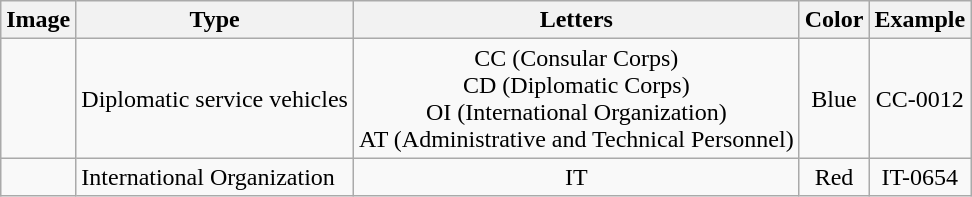<table class="wikitable">
<tr>
<th>Image</th>
<th>Type</th>
<th>Letters</th>
<th>Color</th>
<th>Example</th>
</tr>
<tr align="center">
<td></td>
<td align="left">Diplomatic service vehicles</td>
<td>CC (Consular Corps)<br>CD (Diplomatic Corps)<br>OI (International Organization)<br>AT (Administrative and Technical Personnel)</td>
<td>Blue</td>
<td>CC-0012</td>
</tr>
<tr align="center">
<td></td>
<td align="left">International Organization</td>
<td>IT</td>
<td>Red</td>
<td>IT-0654</td>
</tr>
</table>
